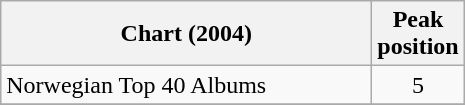<table class="wikitable sortable" border="1">
<tr>
<th scope="col" style="width:15em;">Chart (2004)</th>
<th scope="col">Peak<br>position</th>
</tr>
<tr>
<td>Norwegian Top 40 Albums</td>
<td style="text-align:center;">5</td>
</tr>
<tr>
</tr>
</table>
